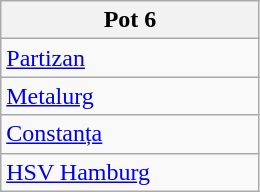<table class="wikitable">
<tr>
<th width=165>Pot 6</th>
</tr>
<tr>
<td> <a href='#'>Partizan</a></td>
</tr>
<tr>
<td> <a href='#'>Metalurg</a></td>
</tr>
<tr>
<td> <a href='#'>Constanța</a></td>
</tr>
<tr>
<td> <a href='#'>HSV Hamburg</a></td>
</tr>
</table>
